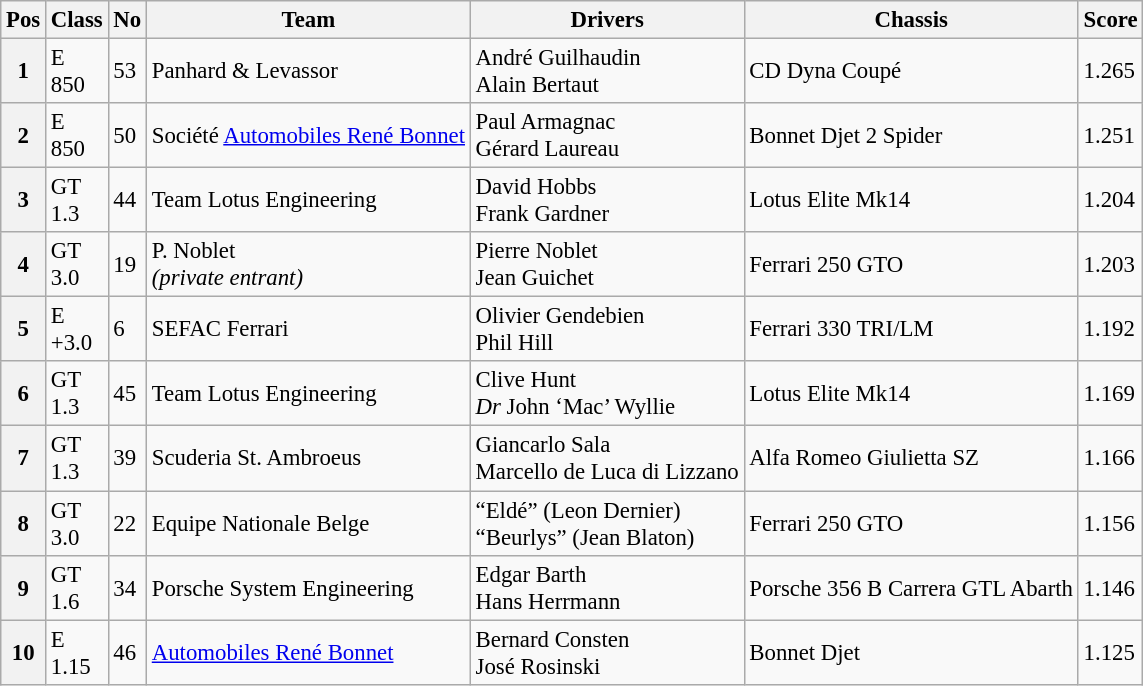<table class="wikitable" style="font-size: 95%;">
<tr>
<th>Pos</th>
<th>Class</th>
<th>No</th>
<th>Team</th>
<th>Drivers</th>
<th>Chassis</th>
<th>Score</th>
</tr>
<tr>
<th>1</th>
<td>E<br>850</td>
<td>53</td>
<td> Panhard & Levassor</td>
<td> André Guilhaudin<br> Alain Bertaut</td>
<td>CD Dyna Coupé</td>
<td>1.265</td>
</tr>
<tr>
<th>2</th>
<td>E<br>850</td>
<td>50</td>
<td> Société <a href='#'>Automobiles René Bonnet</a></td>
<td> Paul Armagnac<br> Gérard Laureau</td>
<td>Bonnet Djet 2 Spider</td>
<td>1.251</td>
</tr>
<tr>
<th>3</th>
<td>GT<br>1.3</td>
<td>44</td>
<td> Team Lotus Engineering</td>
<td> David Hobbs<br> Frank Gardner</td>
<td>Lotus Elite Mk14</td>
<td>1.204</td>
</tr>
<tr>
<th>4</th>
<td>GT<br>3.0</td>
<td>19</td>
<td> P. Noblet<br><em>(private entrant)</em></td>
<td> Pierre Noblet<br> Jean Guichet</td>
<td>Ferrari 250 GTO</td>
<td>1.203</td>
</tr>
<tr>
<th>5</th>
<td>E<br>+3.0</td>
<td>6</td>
<td> SEFAC Ferrari</td>
<td> Olivier Gendebien<br> Phil Hill</td>
<td>Ferrari 330 TRI/LM</td>
<td>1.192</td>
</tr>
<tr>
<th>6</th>
<td>GT<br>1.3</td>
<td>45</td>
<td> Team Lotus Engineering</td>
<td> Clive Hunt<br> <em>Dr</em> John ‘Mac’ Wyllie</td>
<td>Lotus Elite Mk14</td>
<td>1.169</td>
</tr>
<tr>
<th>7</th>
<td>GT<br>1.3</td>
<td>39</td>
<td> Scuderia St. Ambroeus</td>
<td> Giancarlo Sala<br> Marcello de Luca di Lizzano</td>
<td>Alfa Romeo Giulietta SZ</td>
<td>1.166</td>
</tr>
<tr>
<th>8</th>
<td>GT<br>3.0</td>
<td>22</td>
<td> Equipe Nationale Belge</td>
<td> “Eldé” (Leon Dernier)<br> “Beurlys” (Jean Blaton)</td>
<td>Ferrari 250 GTO</td>
<td>1.156</td>
</tr>
<tr>
<th>9</th>
<td>GT<br>1.6</td>
<td>34</td>
<td> Porsche System Engineering</td>
<td> Edgar Barth<br> Hans Herrmann</td>
<td>Porsche 356 B Carrera GTL Abarth</td>
<td>1.146</td>
</tr>
<tr>
<th>10</th>
<td>E<br>1.15</td>
<td>46</td>
<td> <a href='#'>Automobiles René Bonnet</a></td>
<td> Bernard Consten<br> José Rosinski</td>
<td>Bonnet Djet</td>
<td>1.125</td>
</tr>
</table>
